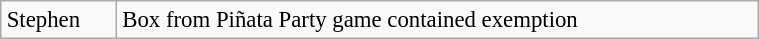<table class="wikitable plainrowheaders floatright" style="font-size: 95%; margin: 10px" align="right" width="40%">
<tr>
<td>Stephen</td>
<td>Box from Piñata Party game contained exemption</td>
</tr>
</table>
